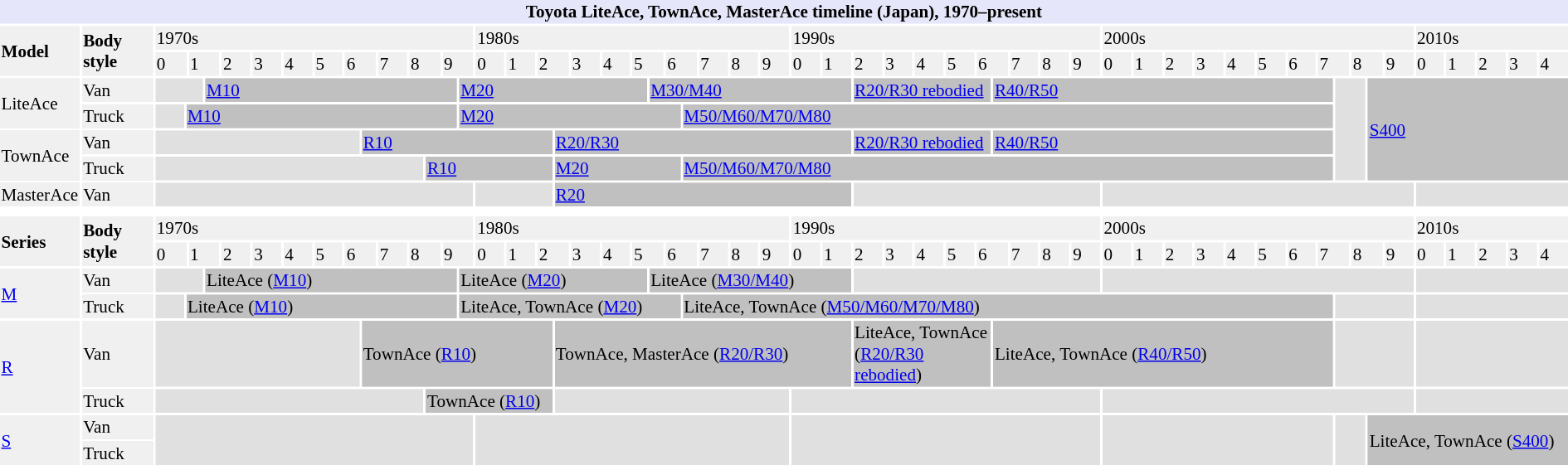<table class = "toccolours" style="font-size:88%">
<tr>
<th colspan = "92" style="background:lavender">Toyota LiteAce, TownAce, MasterAce timeline (Japan), 1970–present</th>
</tr>
<tr style="background:#F0F0F0;">
<td rowspan = 2 width = 5%><strong>Model</strong></td>
<td rowspan = 2 width = 5%><strong>Body style</strong></td>
<td colspan = 20 width = 20%>1970s</td>
<td colspan = 20 width = 20%>1980s</td>
<td colspan = 20 width = 20%>1990s</td>
<td colspan = 20 width = 20%>2000s</td>
<td colspan = 10 width = 20%>2010s</td>
</tr>
<tr style="background:#F0F0F0;">
<td colspan = 2 width = 2%>0</td>
<td colspan = 2 width = 2%>1</td>
<td colspan = 2 width = 2%>2</td>
<td colspan = 2 width = 2%>3</td>
<td colspan = 2 width = 2%>4</td>
<td colspan = 2 width = 2%>5</td>
<td colspan = 2 width = 2%>6</td>
<td colspan = 2 width = 2%>7</td>
<td colspan = 2 width = 2%>8</td>
<td colspan = 2 width = 2%>9</td>
<td colspan = 2 width = 2%>0</td>
<td colspan = 2 width = 2%>1</td>
<td colspan = 2 width = 2%>2</td>
<td colspan = 2 width = 2%>3</td>
<td colspan = 2 width = 2%>4</td>
<td colspan = 2 width = 2%>5</td>
<td colspan = 2 width = 2%>6</td>
<td colspan = 2 width = 2%>7</td>
<td colspan = 2 width = 2%>8</td>
<td colspan = 2 width = 2%>9</td>
<td colspan = 2 width = 2%>0</td>
<td colspan = 2 width = 2%>1</td>
<td colspan = 2 width = 2%>2</td>
<td colspan = 2 width = 2%>3</td>
<td colspan = 2 width = 2%>4</td>
<td colspan = 2 width = 2%>5</td>
<td colspan = 2 width = 2%>6</td>
<td colspan = 2 width = 2%>7</td>
<td colspan = 2 width = 2%>8</td>
<td colspan = 2 width = 2%>9</td>
<td colspan = 2 width = 2%>0</td>
<td colspan = 2 width = 2%>1</td>
<td colspan = 2 width = 2%>2</td>
<td colspan = 2 width = 2%>3</td>
<td colspan = 2 width = 2%>4</td>
<td colspan = 2 width = 2%>5</td>
<td colspan = 2 width = 2%>6</td>
<td colspan = 2 width = 2%>7</td>
<td colspan = 2 width = 2%>8</td>
<td colspan = 2 width = 2%>9</td>
<td colspan = 2 width = 2%>0</td>
<td colspan = 2 width = 2%>1</td>
<td colspan = 2 width = 2%>2</td>
<td colspan = 2 width = 2%>3</td>
<td colspan = 2 width = 2%>4</td>
</tr>
<tr style="background:#E0E0E0;">
<td rowspan = 2 style="background:#F0F0F0;">LiteAce</td>
<td style="background:#F0F0F0;">Van</td>
<td colspan = 3></td>
<td colspan = 16 style="background:#C0C0C0;"><a href='#'>M10</a></td>
<td colspan = 12 style="background:#C0C0C0;"><a href='#'>M20</a></td>
<td colspan = 13 style="background:#C0C0C0;"><a href='#'>M30/M40</a></td>
<td colspan = 9 style="background:#C0C0C0;"><a href='#'>R20/R30 rebodied</a></td>
<td colspan = 22 style="background:#C0C0C0;"><a href='#'>R40/R50</a></td>
<td colspan = 2 rowspan = 4></td>
<td colspan = 13 rowspan = 4 style="background:#C0C0C0;"><a href='#'>S400</a></td>
</tr>
<tr style="background:#E0E0E0;">
<td style="background:#F0F0F0;">Truck</td>
<td colspan = 1></td>
<td colspan = 18 style="background:#C0C0C0;"><a href='#'>M10</a></td>
<td colspan = 14 style="background:#C0C0C0;"><a href='#'>M20</a></td>
<td colspan = 42 style="background:#C0C0C0;"><a href='#'>M50/M60/M70/M80</a></td>
</tr>
<tr style="background:#E0E0E0;">
<td rowspan = 2 style="background:#F0F0F0;">TownAce</td>
<td style="background:#F0F0F0;">Van</td>
<td colspan = 13></td>
<td colspan = 12 style="background:#C0C0C0;"><a href='#'>R10</a></td>
<td colspan = 19 style="background:#C0C0C0;"><a href='#'>R20/R30</a></td>
<td colspan = 9 style="background:#C0C0C0;"><a href='#'>R20/R30 rebodied</a></td>
<td colspan = 22 style="background:#C0C0C0;"><a href='#'>R40/R50</a></td>
</tr>
<tr style="background:#E0E0E0;">
<td style="background:#F0F0F0;">Truck</td>
<td colspan = 17></td>
<td colspan = 8 style="background:#C0C0C0;"><a href='#'>R10</a></td>
<td colspan = 8 style="background:#C0C0C0;"><a href='#'>M20</a></td>
<td colspan = 42 style="background:#C0C0C0;"><a href='#'>M50/M60/M70/M80</a></td>
</tr>
<tr style="background:#E0E0E0;">
<td style="background:#F0F0F0;">MasterAce</td>
<td style="background:#F0F0F0;">Van</td>
<td colspan = 20></td>
<td colspan = 5></td>
<td colspan = 19 style="background:#C0C0C0;"><a href='#'>R20</a></td>
<td colspan = 16></td>
<td colspan = 20></td>
<td colspan = 10></td>
</tr>
<tr>
<td colspan = 92><div></div></td>
</tr>
<tr style="background:#E0E0E0;">
</tr>
<tr style="background:#F0F0F0;">
<td rowspan = 2 width = 5%><strong>Series</strong></td>
<td rowspan = 2 width = 5%><strong>Body style</strong></td>
<td colspan = 20 width = 20%>1970s</td>
<td colspan = 20 width = 20%>1980s</td>
<td colspan = 20 width = 20%>1990s</td>
<td colspan = 20 width = 20%>2000s</td>
<td colspan = 10 width = 20%>2010s</td>
</tr>
<tr style="background:#F0F0F0;">
<td colspan = 2 width = 2%>0</td>
<td colspan = 2 width = 2%>1</td>
<td colspan = 2 width = 2%>2</td>
<td colspan = 2 width = 2%>3</td>
<td colspan = 2 width = 2%>4</td>
<td colspan = 2 width = 2%>5</td>
<td colspan = 2 width = 2%>6</td>
<td colspan = 2 width = 2%>7</td>
<td colspan = 2 width = 2%>8</td>
<td colspan = 2 width = 2%>9</td>
<td colspan = 2 width = 2%>0</td>
<td colspan = 2 width = 2%>1</td>
<td colspan = 2 width = 2%>2</td>
<td colspan = 2 width = 2%>3</td>
<td colspan = 2 width = 2%>4</td>
<td colspan = 2 width = 2%>5</td>
<td colspan = 2 width = 2%>6</td>
<td colspan = 2 width = 2%>7</td>
<td colspan = 2 width = 2%>8</td>
<td colspan = 2 width = 2%>9</td>
<td colspan = 2 width = 2%>0</td>
<td colspan = 2 width = 2%>1</td>
<td colspan = 2 width = 2%>2</td>
<td colspan = 2 width = 2%>3</td>
<td colspan = 2 width = 2%>4</td>
<td colspan = 2 width = 2%>5</td>
<td colspan = 2 width = 2%>6</td>
<td colspan = 2 width = 2%>7</td>
<td colspan = 2 width = 2%>8</td>
<td colspan = 2 width = 2%>9</td>
<td colspan = 2 width = 2%>0</td>
<td colspan = 2 width = 2%>1</td>
<td colspan = 2 width = 2%>2</td>
<td colspan = 2 width = 2%>3</td>
<td colspan = 2 width = 2%>4</td>
<td colspan = 2 width = 2%>5</td>
<td colspan = 2 width = 2%>6</td>
<td colspan = 2 width = 2%>7</td>
<td colspan = 2 width = 2%>8</td>
<td colspan = 2 width = 2%>9</td>
<td colspan = 2 width = 2%>0</td>
<td colspan = 2 width = 2%>1</td>
<td colspan = 2 width = 2%>2</td>
<td colspan = 2 width = 2%>3</td>
<td colspan = 2 width = 2%>4</td>
</tr>
<tr style="background:#E0E0E0;">
<td rowspan = 2 style="background:#F0F0F0;"><a href='#'>M</a></td>
<td style="background:#F0F0F0;">Van</td>
<td colspan = 3></td>
<td colspan = 16 style="background:#C0C0C0;">LiteAce (<a href='#'>M10</a>)</td>
<td colspan = 12 style="background:#C0C0C0;">LiteAce (<a href='#'>M20</a>)</td>
<td colspan = 13 style="background:#C0C0C0;">LiteAce (<a href='#'>M30/M40</a>)</td>
<td colspan = 16></td>
<td colspan = 20></td>
<td colspan = 10></td>
</tr>
<tr style="background:#E0E0E0;">
<td style="background:#F0F0F0;">Truck</td>
<td colspan = 1></td>
<td colspan = 18 style="background:#C0C0C0;">LiteAce (<a href='#'>M10</a>)</td>
<td colspan = 14 style="background:#C0C0C0;">LiteAce, TownAce (<a href='#'>M20</a>)</td>
<td colspan = 42 style="background:#C0C0C0;">LiteAce, TownAce (<a href='#'>M50/M60/M70/M80</a>)</td>
<td colspan = 5></td>
<td colspan = 10></td>
</tr>
<tr style="background:#E0E0E0;">
<td rowspan = 2 style="background:#F0F0F0;"><a href='#'>R</a></td>
<td style="background:#F0F0F0;">Van</td>
<td colspan = 13></td>
<td colspan = 12 style="background:#C0C0C0;">TownAce (<a href='#'>R10</a>)</td>
<td colspan = 19 style="background:#C0C0C0;">TownAce, MasterAce (<a href='#'>R20/R30</a>)</td>
<td colspan = 9 style="background:#C0C0C0;">LiteAce, TownAce (<a href='#'>R20/R30 rebodied</a>)</td>
<td colspan = 22 style="background:#C0C0C0;">LiteAce, TownAce (<a href='#'>R40/R50</a>)</td>
<td colspan = 5></td>
<td colspan = 10></td>
</tr>
<tr style="background:#E0E0E0;">
<td style="background:#F0F0F0;">Truck</td>
<td colspan = 17></td>
<td colspan = 8 style="background:#C0C0C0;">TownAce (<a href='#'>R10</a>)</td>
<td colspan = 15></td>
<td colspan = 20></td>
<td colspan = 20></td>
<td colspan = 10></td>
</tr>
<tr style="background:#E0E0E0;">
<td rowspan = 2 style="background:#F0F0F0;"><a href='#'>S</a></td>
<td style="background:#F0F0F0;">Van</td>
<td colspan = 20 rowspan = 2></td>
<td colspan = 20 rowspan = 2></td>
<td colspan = 20 rowspan = 2></td>
<td colspan = 15 rowspan = 2></td>
<td colspan = 2 rowspan = 2></td>
<td colspan = 13 rowspan = 2 style="background:#C0C0C0;">LiteAce, TownAce (<a href='#'>S400</a>)</td>
</tr>
<tr style="background:#E0E0E0;">
<td style="background:#F0F0F0;">Truck</td>
</tr>
</table>
